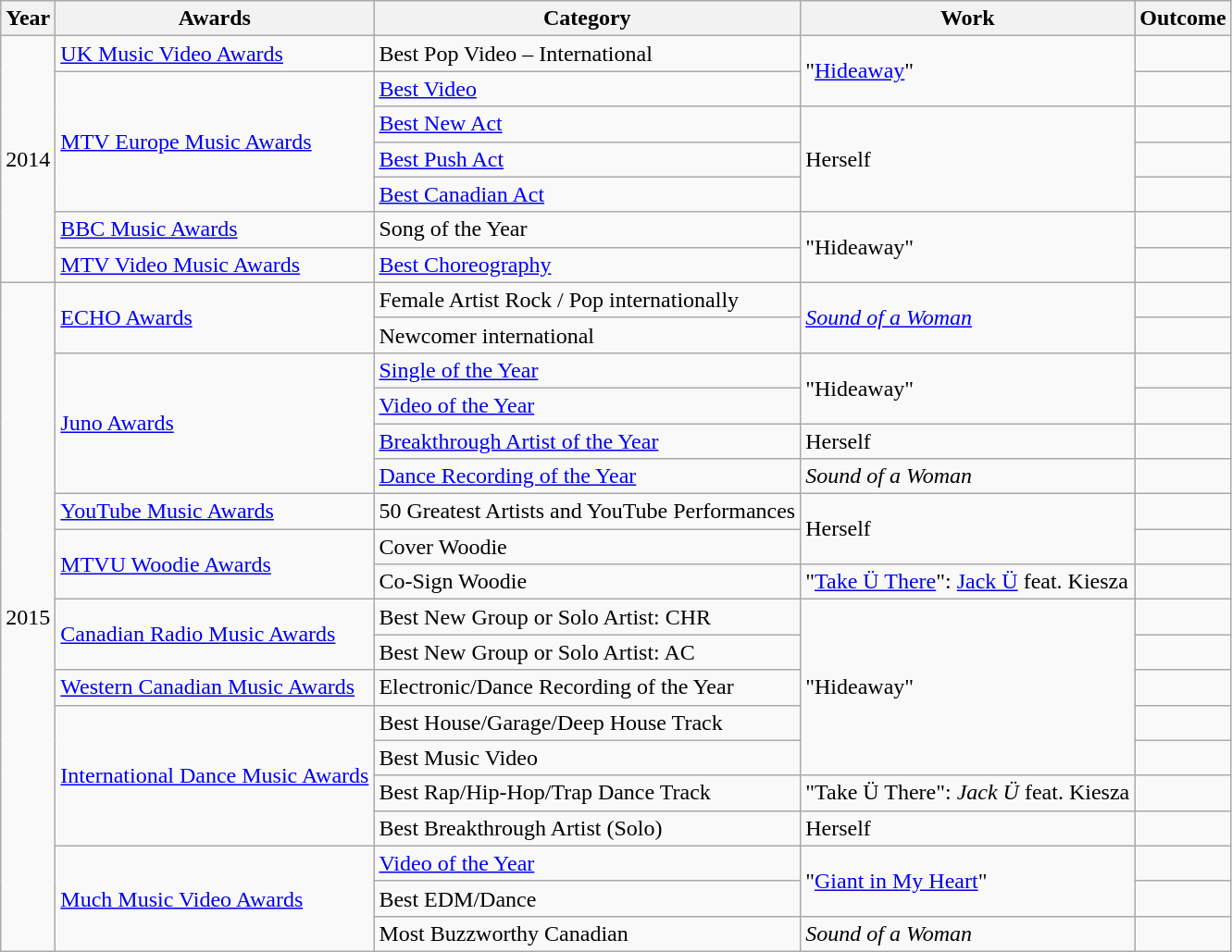<table class="wikitable Sortable">
<tr>
<th>Year</th>
<th>Awards</th>
<th>Category</th>
<th>Work</th>
<th>Outcome</th>
</tr>
<tr>
<td rowspan="7">2014</td>
<td><a href='#'>UK Music Video Awards</a></td>
<td>Best Pop Video – International</td>
<td rowspan="2">"<a href='#'>Hideaway</a>"</td>
<td></td>
</tr>
<tr>
<td rowspan="4"><a href='#'>MTV Europe Music Awards</a></td>
<td><a href='#'>Best Video</a></td>
<td></td>
</tr>
<tr>
<td><a href='#'>Best New Act</a></td>
<td rowspan="3">Herself</td>
<td></td>
</tr>
<tr>
<td><a href='#'>Best Push Act</a></td>
<td></td>
</tr>
<tr>
<td><a href='#'>Best Canadian Act</a></td>
<td></td>
</tr>
<tr>
<td><a href='#'>BBC Music Awards</a></td>
<td>Song of the Year</td>
<td rowspan="2">"Hideaway"</td>
<td></td>
</tr>
<tr>
<td><a href='#'>MTV Video Music Awards</a></td>
<td><a href='#'>Best Choreography</a></td>
<td></td>
</tr>
<tr>
<td rowspan="19">2015</td>
<td rowspan="2"><a href='#'>ECHO Awards</a></td>
<td>Female Artist Rock / Pop internationally</td>
<td rowspan="2"><em><a href='#'>Sound of a Woman</a></em></td>
<td></td>
</tr>
<tr>
<td>Newcomer international</td>
<td></td>
</tr>
<tr>
<td rowspan="4"><a href='#'>Juno Awards</a></td>
<td><a href='#'>Single of the Year</a></td>
<td rowspan="2">"Hideaway"</td>
<td></td>
</tr>
<tr>
<td><a href='#'>Video of the Year</a></td>
<td></td>
</tr>
<tr>
<td><a href='#'>Breakthrough Artist of the Year</a></td>
<td>Herself</td>
<td></td>
</tr>
<tr>
<td><a href='#'>Dance Recording of the Year</a></td>
<td><em>Sound of a Woman</em></td>
<td></td>
</tr>
<tr>
<td><a href='#'>YouTube Music Awards</a></td>
<td>50 Greatest Artists and YouTube Performances</td>
<td rowspan="2">Herself</td>
<td></td>
</tr>
<tr>
<td rowspan="2"><a href='#'>MTVU Woodie Awards</a></td>
<td>Cover Woodie</td>
<td></td>
</tr>
<tr>
<td>Co-Sign Woodie</td>
<td>"<a href='#'>Take Ü There</a>": <a href='#'>Jack Ü</a> feat. Kiesza</td>
<td></td>
</tr>
<tr>
<td rowspan="2"><a href='#'>Canadian Radio Music Awards</a></td>
<td>Best New Group or Solo Artist: CHR</td>
<td rowspan="5">"Hideaway"</td>
<td></td>
</tr>
<tr>
<td>Best New Group or Solo Artist: AC</td>
<td></td>
</tr>
<tr>
<td><a href='#'>Western Canadian Music Awards</a></td>
<td>Electronic/Dance Recording of the Year</td>
<td></td>
</tr>
<tr>
<td rowspan="4"><a href='#'>International Dance Music Awards</a></td>
<td>Best House/Garage/Deep House Track</td>
<td></td>
</tr>
<tr>
<td>Best Music Video</td>
<td></td>
</tr>
<tr>
<td>Best Rap/Hip-Hop/Trap Dance Track</td>
<td>"Take Ü There": <em>Jack Ü</em> feat. Kiesza</td>
<td></td>
</tr>
<tr>
<td>Best Breakthrough Artist (Solo)</td>
<td>Herself</td>
<td></td>
</tr>
<tr>
<td rowspan="3"><a href='#'>Much Music Video Awards</a></td>
<td><a href='#'>Video of the Year</a></td>
<td rowspan="2">"<a href='#'>Giant in My Heart</a>"</td>
<td></td>
</tr>
<tr>
<td>Best EDM/Dance</td>
<td></td>
</tr>
<tr>
<td>Most Buzzworthy Canadian</td>
<td><em>Sound of a Woman</em></td>
<td></td>
</tr>
</table>
